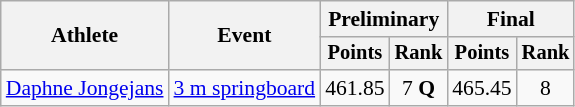<table class=wikitable style="font-size:90%">
<tr>
<th rowspan="2">Athlete</th>
<th rowspan="2">Event</th>
<th colspan="2">Preliminary</th>
<th colspan="2">Final</th>
</tr>
<tr style="font-size:95%">
<th>Points</th>
<th>Rank</th>
<th>Points</th>
<th>Rank</th>
</tr>
<tr align=center>
<td align=left><a href='#'>Daphne Jongejans</a></td>
<td align=left><a href='#'>3 m springboard</a></td>
<td>461.85</td>
<td>7 <strong>Q</strong></td>
<td>465.45</td>
<td>8</td>
</tr>
</table>
